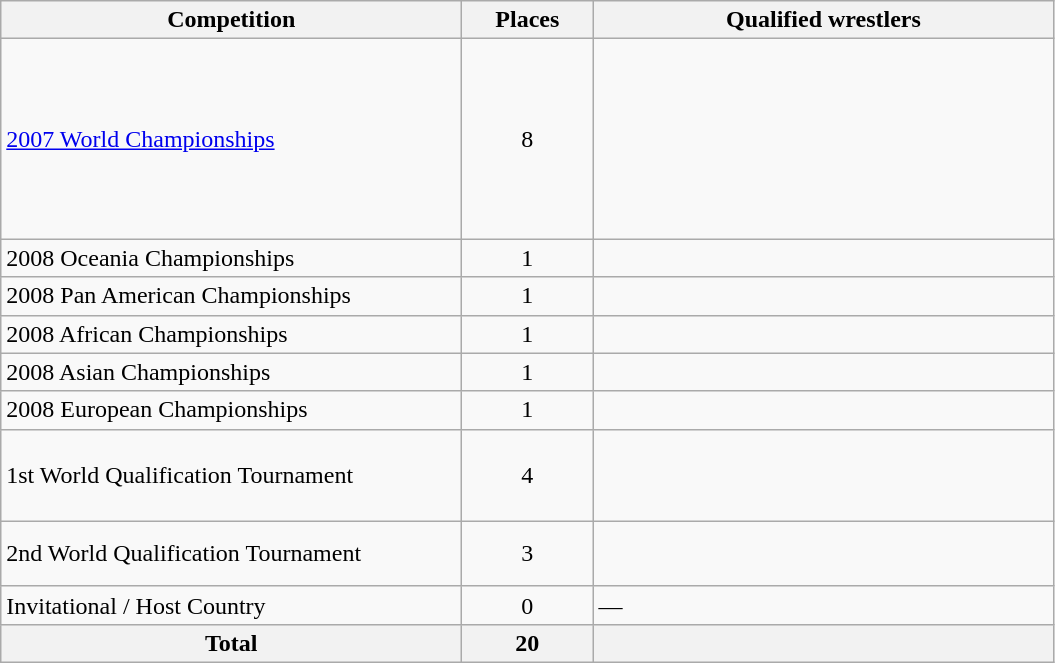<table class = "wikitable">
<tr>
<th width=300>Competition</th>
<th width=80>Places</th>
<th width=300>Qualified wrestlers</th>
</tr>
<tr>
<td><a href='#'>2007 World Championships</a></td>
<td align="center">8</td>
<td><br><br><br><br><br><br><br></td>
</tr>
<tr>
<td>2008 Oceania Championships</td>
<td align="center">1</td>
<td></td>
</tr>
<tr>
<td>2008 Pan American Championships</td>
<td align="center">1</td>
<td></td>
</tr>
<tr>
<td>2008 African Championships</td>
<td align="center">1</td>
<td></td>
</tr>
<tr>
<td>2008 Asian Championships</td>
<td align="center">1</td>
<td></td>
</tr>
<tr>
<td>2008 European Championships</td>
<td align="center">1</td>
<td></td>
</tr>
<tr>
<td>1st World Qualification Tournament</td>
<td align="center">4</td>
<td><br><br><br></td>
</tr>
<tr>
<td>2nd World Qualification Tournament</td>
<td align="center">3</td>
<td><br><br></td>
</tr>
<tr>
<td>Invitational / Host Country</td>
<td align="center">0</td>
<td>—</td>
</tr>
<tr>
<th>Total</th>
<th>20</th>
<th></th>
</tr>
</table>
